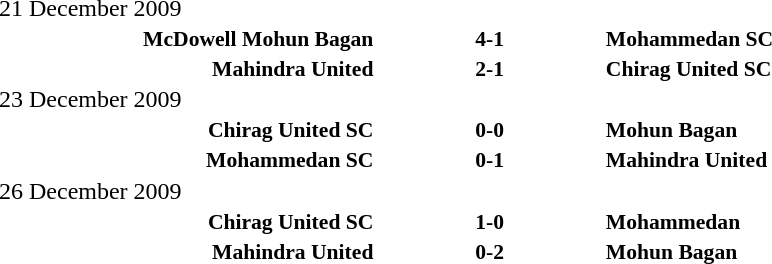<table width=100% cellspacing=1>
<tr>
<th width=20%></th>
<th width=12%></th>
<th width=20%></th>
<th></th>
</tr>
<tr>
<td>21 December 2009</td>
</tr>
<tr style=font-size:90%>
<td align=right><strong>McDowell Mohun Bagan</strong></td>
<td align=center><strong>4-1</strong></td>
<td><strong>Mohammedan SC</strong></td>
<td></td>
<td></td>
</tr>
<tr style=font-size:90%>
<td align=right><strong>Mahindra United</strong></td>
<td align=center><strong>2-1</strong></td>
<td><strong>Chirag United SC</strong></td>
<td></td>
<td></td>
</tr>
<tr>
<td>23 December 2009</td>
</tr>
<tr style=font-size:90%>
<td align=right><strong>Chirag United SC</strong></td>
<td align=center><strong>0-0</strong></td>
<td><strong>Mohun Bagan</strong></td>
<td></td>
<td></td>
</tr>
<tr style=font-size:90%>
<td align=right><strong>Mohammedan SC</strong></td>
<td align=center><strong>0-1</strong></td>
<td><strong>Mahindra United</strong></td>
<td></td>
<td></td>
</tr>
<tr>
<td>26 December 2009</td>
</tr>
<tr style=font-size:90%>
<td align=right><strong>Chirag United SC</strong></td>
<td align=center><strong>1-0</strong></td>
<td><strong>Mohammedan</strong></td>
<td></td>
<td></td>
</tr>
<tr style=font-size:90%>
<td align=right><strong>Mahindra United</strong></td>
<td align=center><strong>0-2</strong></td>
<td><strong>Mohun Bagan</strong></td>
<td></td>
<td></td>
</tr>
</table>
